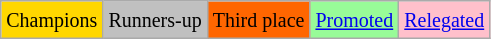<table class="wikitable">
<tr>
<td bgcolor=gold><small>Champions</small></td>
<td bgcolor=silver><small>Runners-up</small></td>
<td bgcolor=ff6600><small>Third place</small></td>
<td bgcolor=palegreen><small><a href='#'>Promoted</a></small></td>
<td bgcolor=pink><small><a href='#'>Relegated</a></small></td>
</tr>
</table>
